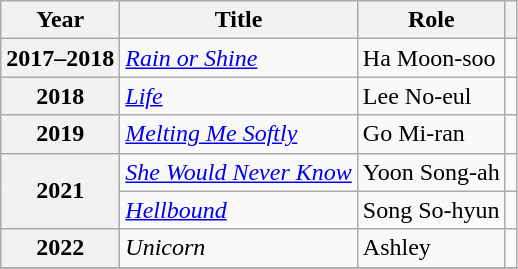<table class="wikitable plainrowheaders sortable">
<tr>
<th scope="col">Year</th>
<th scope="col">Title</th>
<th scope="col">Role</th>
<th scope="col" class="unsortable"></th>
</tr>
<tr>
<th scope="row">2017–2018</th>
<td><em><a href='#'>Rain or Shine</a></em></td>
<td>Ha Moon-soo</td>
<td style="text-align:center"></td>
</tr>
<tr>
<th scope="row">2018</th>
<td><em><a href='#'>Life</a></em></td>
<td>Lee No-eul</td>
<td style="text-align:center"></td>
</tr>
<tr>
<th scope="row">2019</th>
<td><em><a href='#'>Melting Me Softly</a></em></td>
<td>Go Mi-ran</td>
<td style="text-align:center"></td>
</tr>
<tr>
<th scope="row" rowspan=2>2021</th>
<td><em><a href='#'>She Would Never Know</a></em></td>
<td>Yoon Song-ah</td>
<td style="text-align:center"></td>
</tr>
<tr>
<td><em><a href='#'>Hellbound</a></em></td>
<td>Song So-hyun</td>
<td style="text-align:center"></td>
</tr>
<tr>
<th scope="row">2022</th>
<td><em>Unicorn</em></td>
<td>Ashley</td>
<td style="text-align:center"></td>
</tr>
<tr>
</tr>
</table>
